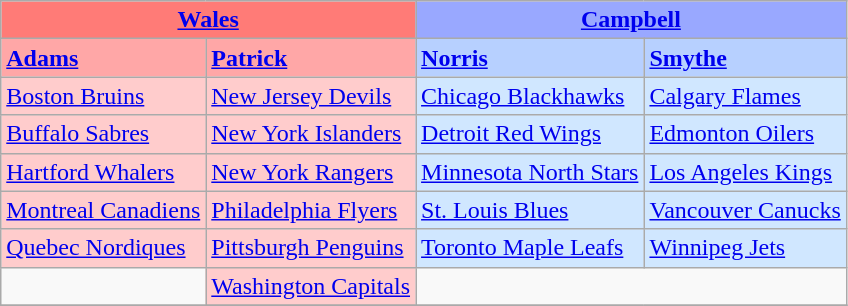<table class="wikitable">
<tr>
<th colspan="2" style="background-color: #FF7B77;"><strong><a href='#'>Wales</a></strong></th>
<th colspan="2" style="background-color: #99A8FF;"><strong><a href='#'>Campbell</a></strong></th>
</tr>
<tr>
<td style="background-color: #FFA7A7;"><strong><a href='#'>Adams</a></strong></td>
<td style="background-color: #FFA7A7;"><strong><a href='#'>Patrick</a></strong></td>
<td style="background-color: #B7D0FF;"><strong><a href='#'>Norris</a></strong></td>
<td style="background-color: #B7D0FF;"><strong><a href='#'>Smythe</a></strong></td>
</tr>
<tr>
<td style="background-color: #FFCCCC;"><a href='#'>Boston Bruins</a></td>
<td style="background-color: #FFCCCC;"><a href='#'>New Jersey Devils</a></td>
<td style="background-color: #D0E7FF;"><a href='#'>Chicago Blackhawks</a></td>
<td style="background-color: #D0E7FF;"><a href='#'>Calgary Flames</a></td>
</tr>
<tr>
<td style="background-color: #FFCCCC;"><a href='#'>Buffalo Sabres</a></td>
<td style="background-color: #FFCCCC;"><a href='#'>New York Islanders</a></td>
<td style="background-color: #D0E7FF;"><a href='#'>Detroit Red Wings</a></td>
<td style="background-color: #D0E7FF;"><a href='#'>Edmonton Oilers</a></td>
</tr>
<tr>
<td style="background-color: #FFCCCC;"><a href='#'>Hartford Whalers</a></td>
<td style="background-color: #FFCCCC;"><a href='#'>New York Rangers</a></td>
<td style="background-color: #D0E7FF;"><a href='#'>Minnesota North Stars</a></td>
<td style="background-color: #D0E7FF;"><a href='#'>Los Angeles Kings</a></td>
</tr>
<tr>
<td style="background-color: #FFCCCC;"><a href='#'>Montreal Canadiens</a></td>
<td style="background-color: #FFCCCC;"><a href='#'>Philadelphia Flyers</a></td>
<td style="background-color: #D0E7FF;"><a href='#'>St. Louis Blues</a></td>
<td style="background-color: #D0E7FF;"><a href='#'>Vancouver Canucks</a></td>
</tr>
<tr>
<td style="background-color: #FFCCCC;"><a href='#'>Quebec Nordiques</a></td>
<td style="background-color: #FFCCCC;"><a href='#'>Pittsburgh Penguins</a></td>
<td style="background-color: #D0E7FF;"><a href='#'>Toronto Maple Leafs</a></td>
<td style="background-color: #D0E7FF;"><a href='#'>Winnipeg Jets</a></td>
</tr>
<tr>
<td> </td>
<td style="background-color: #FFCCCC;"><a href='#'>Washington Capitals</a></td>
<td colspan="2"> </td>
</tr>
<tr>
</tr>
</table>
